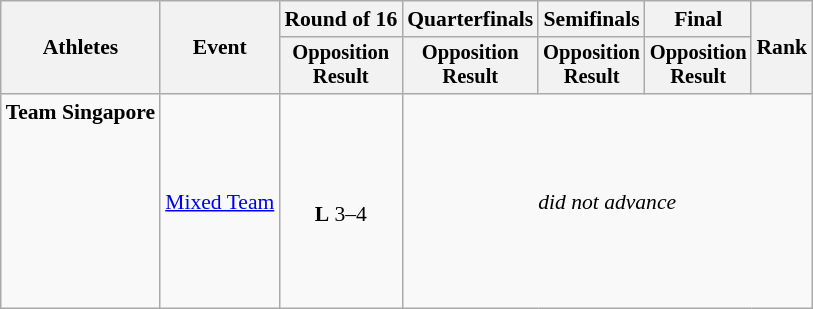<table class="wikitable" style="font-size:90%">
<tr>
<th rowspan="2">Athletes</th>
<th rowspan="2">Event</th>
<th>Round of 16</th>
<th>Quarterfinals</th>
<th>Semifinals</th>
<th>Final</th>
<th rowspan=2>Rank</th>
</tr>
<tr style="font-size:95%">
<th>Opposition<br>Result</th>
<th>Opposition<br>Result</th>
<th>Opposition<br>Result</th>
<th>Opposition<br>Result</th>
</tr>
<tr align=center>
<td align=left><strong>Team Singapore</strong><br><br> <br><br><br><br><br><br></td>
<td align=left><a href='#'>Mixed Team</a></td>
<td><br><strong>L</strong> 3–4</td>
<td colspan=4><em>did not advance</em></td>
</tr>
</table>
